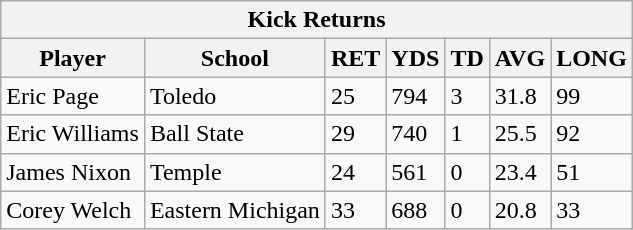<table class="wikitable">
<tr>
<th colspan="7" style="text-align:center;">Kick Returns</th>
</tr>
<tr>
<th>Player</th>
<th>School</th>
<th>RET</th>
<th>YDS</th>
<th>TD</th>
<th>AVG</th>
<th>LONG</th>
</tr>
<tr>
<td>Eric Page</td>
<td>Toledo</td>
<td>25</td>
<td>794</td>
<td>3</td>
<td>31.8</td>
<td>99</td>
</tr>
<tr>
<td>Eric Williams</td>
<td>Ball State</td>
<td>29</td>
<td>740</td>
<td>1</td>
<td>25.5</td>
<td>92</td>
</tr>
<tr>
<td>James Nixon</td>
<td>Temple</td>
<td>24</td>
<td>561</td>
<td>0</td>
<td>23.4</td>
<td>51</td>
</tr>
<tr>
<td>Corey Welch</td>
<td>Eastern Michigan</td>
<td>33</td>
<td>688</td>
<td>0</td>
<td>20.8</td>
<td>33</td>
</tr>
</table>
